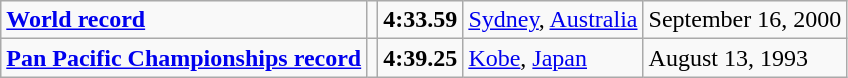<table class="wikitable">
<tr>
<td><strong><a href='#'>World record</a></strong></td>
<td></td>
<td><strong>4:33.59</strong></td>
<td><a href='#'>Sydney</a>, <a href='#'>Australia</a></td>
<td>September 16, 2000</td>
</tr>
<tr>
<td><strong><a href='#'>Pan Pacific Championships record</a></strong></td>
<td></td>
<td><strong>4:39.25</strong></td>
<td><a href='#'>Kobe</a>, <a href='#'>Japan</a></td>
<td>August 13, 1993</td>
</tr>
</table>
